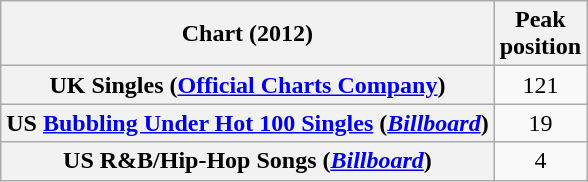<table class="wikitable sortable plainrowheaders" style="text-align:center;">
<tr>
<th scope="col">Chart (2012)</th>
<th scope="col">Peak<br>position</th>
</tr>
<tr>
<th scope="row">UK Singles (<a href='#'>Official Charts Company</a>)</th>
<td>121</td>
</tr>
<tr>
<th scope="row">US <a href='#'>Bubbling Under Hot 100 Singles</a> (<em><a href='#'>Billboard</a></em>)</th>
<td>19</td>
</tr>
<tr>
<th scope="row">US R&B/Hip-Hop Songs (<em><a href='#'>Billboard</a></em>)</th>
<td>4</td>
</tr>
</table>
